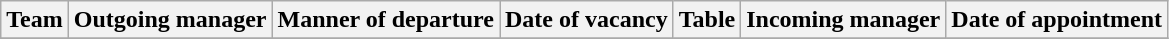<table class="wikitable">
<tr>
<th>Team</th>
<th>Outgoing manager</th>
<th>Manner of departure</th>
<th>Date of vacancy</th>
<th>Table</th>
<th>Incoming manager</th>
<th>Date of appointment</th>
</tr>
<tr>
</tr>
</table>
